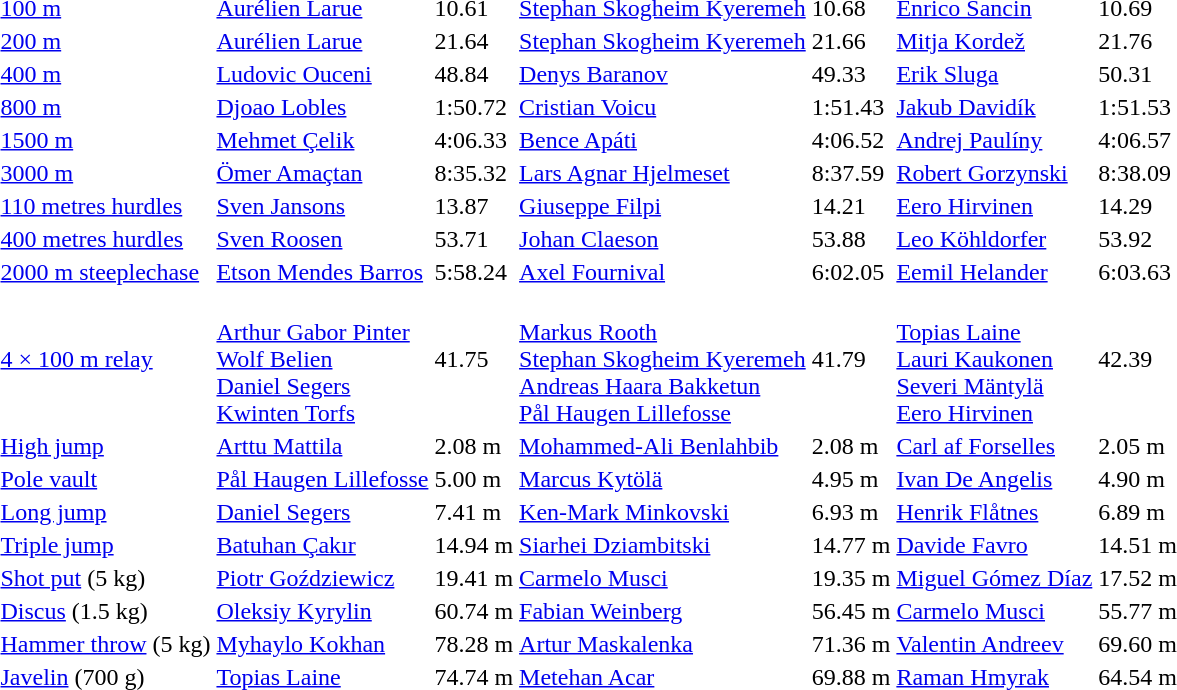<table>
<tr>
<td><a href='#'>100 m</a></td>
<td><a href='#'>Aurélien Larue</a><br><em></em></td>
<td>10.61</td>
<td><a href='#'>Stephan Skogheim Kyeremeh</a><br><em></em></td>
<td>10.68</td>
<td><a href='#'>Enrico Sancin</a><br><em></em></td>
<td>10.69</td>
</tr>
<tr>
<td><a href='#'>200 m</a></td>
<td><a href='#'>Aurélien Larue</a><br><em></em></td>
<td>21.64</td>
<td><a href='#'>Stephan Skogheim Kyeremeh</a><br><em></em></td>
<td>21.66</td>
<td><a href='#'>Mitja Kordež</a><br><em></em></td>
<td>21.76</td>
</tr>
<tr>
<td><a href='#'>400 m</a></td>
<td><a href='#'>Ludovic Ouceni</a><br><em></em></td>
<td>48.84</td>
<td><a href='#'>Denys Baranov</a><br><em></em></td>
<td>49.33</td>
<td><a href='#'>Erik Sluga</a><br><em></em></td>
<td>50.31</td>
</tr>
<tr>
<td><a href='#'>800 m</a></td>
<td><a href='#'>Djoao Lobles</a><br><em></em></td>
<td>1:50.72 </td>
<td><a href='#'>Cristian Voicu</a><br><em></em></td>
<td>1:51.43</td>
<td><a href='#'>Jakub Davidík</a><br><em></em></td>
<td>1:51.53</td>
</tr>
<tr>
<td><a href='#'>1500 m</a></td>
<td><a href='#'>Mehmet Çelik</a><br><em></em></td>
<td>4:06.33</td>
<td><a href='#'>Bence Apáti</a><br><em></em></td>
<td>4:06.52</td>
<td><a href='#'>Andrej Paulíny</a><br><em></em></td>
<td>4:06.57</td>
</tr>
<tr>
<td><a href='#'>3000 m</a></td>
<td><a href='#'>Ömer Amaçtan</a><br><em></em></td>
<td>8:35.32</td>
<td><a href='#'>Lars Agnar Hjelmeset</a><br><em></em></td>
<td>8:37.59</td>
<td><a href='#'>Robert Gorzynski</a><br><em></em></td>
<td>8:38.09</td>
</tr>
<tr>
<td><a href='#'>110 metres hurdles</a></td>
<td><a href='#'>Sven Jansons</a><br><em></em></td>
<td>13.87</td>
<td><a href='#'>Giuseppe Filpi</a><br><em></em></td>
<td>14.21</td>
<td><a href='#'>Eero Hirvinen</a><br><em></em></td>
<td>14.29</td>
</tr>
<tr>
<td><a href='#'>400 metres hurdles</a></td>
<td><a href='#'>Sven Roosen</a><br><em></em></td>
<td>53.71</td>
<td><a href='#'>Johan Claeson</a><br><em></em></td>
<td>53.88</td>
<td><a href='#'>Leo Köhldorfer</a><br><em></em></td>
<td>53.92</td>
</tr>
<tr>
<td><a href='#'>2000 m steeplechase</a></td>
<td><a href='#'>Etson Mendes Barros</a><br><em></em></td>
<td>5:58.24</td>
<td><a href='#'>Axel Fournival</a><br><em></em></td>
<td>6:02.05</td>
<td><a href='#'>Eemil Helander</a><br><em></em></td>
<td>6:03.63</td>
</tr>
<tr>
<td><a href='#'>4 × 100 m relay</a></td>
<td><em></em><br><a href='#'>Arthur Gabor Pinter</a><br><a href='#'>Wolf Belien</a><br><a href='#'>Daniel Segers</a><br><a href='#'>Kwinten Torfs</a></td>
<td>41.75</td>
<td><em></em><br><a href='#'>Markus Rooth</a><br><a href='#'>Stephan Skogheim Kyeremeh</a><br><a href='#'>Andreas Haara Bakketun</a><br><a href='#'>Pål Haugen Lillefosse</a></td>
<td>41.79</td>
<td><em></em><br><a href='#'>Topias Laine</a><br><a href='#'>Lauri Kaukonen</a><br><a href='#'>Severi Mäntylä</a><br><a href='#'>Eero Hirvinen</a></td>
<td>42.39</td>
</tr>
<tr>
<td><a href='#'>High jump</a></td>
<td><a href='#'>Arttu Mattila</a><br><em></em></td>
<td>2.08 m</td>
<td><a href='#'>Mohammed-Ali Benlahbib</a><br><em></em></td>
<td>2.08 m</td>
<td><a href='#'>Carl af Forselles</a><br><em></em></td>
<td>2.05 m</td>
</tr>
<tr>
<td><a href='#'>Pole vault</a></td>
<td><a href='#'>Pål Haugen Lillefosse</a><br><em></em></td>
<td>5.00 m</td>
<td><a href='#'>Marcus Kytölä</a><br><em></em></td>
<td>4.95 m</td>
<td><a href='#'>Ivan De Angelis</a><br><em></em></td>
<td>4.90 m</td>
</tr>
<tr>
<td><a href='#'>Long jump</a></td>
<td><a href='#'>Daniel Segers</a><br><em></em></td>
<td>7.41 m</td>
<td><a href='#'>Ken-Mark Minkovski</a><br><em></em></td>
<td>6.93 m</td>
<td><a href='#'>Henrik Flåtnes</a><br><em></em></td>
<td>6.89 m</td>
</tr>
<tr>
<td><a href='#'>Triple jump</a></td>
<td><a href='#'>Batuhan Çakır</a><br><em></em></td>
<td>14.94 m</td>
<td><a href='#'>Siarhei Dziambitski</a><br><em></em></td>
<td>14.77 m</td>
<td><a href='#'>Davide Favro</a><br><em></em></td>
<td>14.51 m</td>
</tr>
<tr>
<td><a href='#'>Shot put</a> (5 kg)</td>
<td><a href='#'>Piotr Goździewicz</a><br><em></em></td>
<td>19.41 m</td>
<td><a href='#'>Carmelo Musci</a><br><em></em></td>
<td>19.35 m</td>
<td><a href='#'>Miguel Gómez Díaz</a><br><em></em></td>
<td>17.52 m</td>
</tr>
<tr>
<td><a href='#'>Discus</a> (1.5 kg)</td>
<td><a href='#'>Oleksiy Kyrylin</a><br><em></em></td>
<td>60.74 m</td>
<td><a href='#'>Fabian Weinberg</a><br><em></em></td>
<td>56.45 m</td>
<td><a href='#'>Carmelo Musci</a><br><em></em></td>
<td>55.77 m</td>
</tr>
<tr>
<td><a href='#'>Hammer throw</a> (5 kg)</td>
<td><a href='#'>Myhaylo Kokhan</a><br><em></em></td>
<td>78.28 m</td>
<td><a href='#'>Artur Maskalenka</a><br><em></em></td>
<td>71.36 m</td>
<td><a href='#'>Valentin Andreev</a><br><em></em></td>
<td>69.60 m</td>
</tr>
<tr>
<td><a href='#'>Javelin</a> (700 g)</td>
<td><a href='#'>Topias Laine</a><br><em></em></td>
<td>74.74 m</td>
<td><a href='#'>Metehan Acar</a><br><em></em></td>
<td>69.88 m</td>
<td><a href='#'>Raman Hmyrak</a><br><em></em></td>
<td>64.54 m</td>
</tr>
</table>
